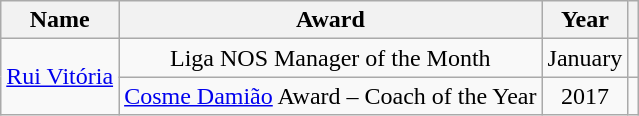<table class="wikitable" style="text-align:left;">
<tr>
<th>Name</th>
<th>Award</th>
<th>Year</th>
<th></th>
</tr>
<tr>
<td rowspan="2"> <a href='#'>Rui Vitória</a></td>
<td align="center">Liga NOS Manager of the Month</td>
<td align="center">January</td>
<td align="center"></td>
</tr>
<tr>
<td align="center"><a href='#'>Cosme Damião</a> Award – Coach of the Year</td>
<td align="center">2017</td>
<td align="center"></td>
</tr>
</table>
